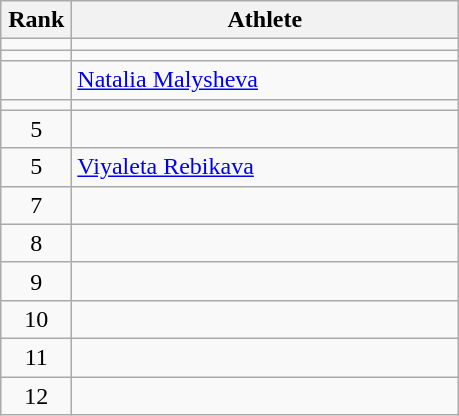<table class="wikitable" style="text-align: center;">
<tr>
<th width=40>Rank</th>
<th width=250>Athlete</th>
</tr>
<tr>
<td></td>
<td align="left"></td>
</tr>
<tr>
<td></td>
<td align="left"></td>
</tr>
<tr>
<td></td>
<td align="left"> <a href='#'>Natalia Malysheva</a> </td>
</tr>
<tr>
<td></td>
<td align="left"></td>
</tr>
<tr>
<td>5</td>
<td align="left"></td>
</tr>
<tr>
<td>5</td>
<td align="left"> <a href='#'>Viyaleta Rebikava</a> </td>
</tr>
<tr>
<td>7</td>
<td align="left"></td>
</tr>
<tr>
<td>8</td>
<td align="left"></td>
</tr>
<tr>
<td>9</td>
<td align="left"></td>
</tr>
<tr>
<td>10</td>
<td align="left"></td>
</tr>
<tr>
<td>11</td>
<td align="left"></td>
</tr>
<tr>
<td>12</td>
<td align="left"></td>
</tr>
</table>
